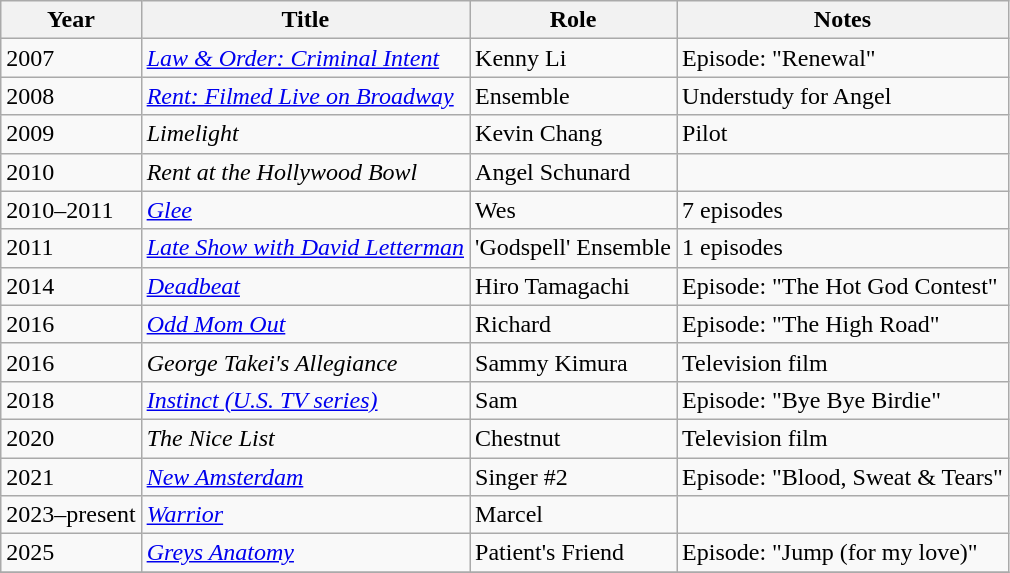<table class="wikitable sortable">
<tr>
<th>Year</th>
<th>Title</th>
<th>Role</th>
<th class="unsortable">Notes</th>
</tr>
<tr>
<td>2007</td>
<td><em><a href='#'>Law & Order: Criminal Intent</a></em></td>
<td>Kenny Li</td>
<td>Episode: "Renewal"</td>
</tr>
<tr>
<td>2008</td>
<td><em><a href='#'>Rent: Filmed Live on Broadway</a></em></td>
<td>Ensemble</td>
<td>Understudy for Angel</td>
</tr>
<tr>
<td>2009</td>
<td><em>Limelight</em></td>
<td>Kevin Chang</td>
<td>Pilot</td>
</tr>
<tr>
<td>2010</td>
<td><em>Rent at the Hollywood Bowl</em></td>
<td>Angel Schunard</td>
<td></td>
</tr>
<tr>
<td>2010–2011</td>
<td><em><a href='#'>Glee</a></em></td>
<td>Wes</td>
<td>7 episodes</td>
</tr>
<tr>
<td>2011</td>
<td><em><a href='#'>Late Show with David Letterman</a></em></td>
<td>'Godspell' Ensemble</td>
<td>1 episodes</td>
</tr>
<tr>
<td>2014</td>
<td><em><a href='#'>Deadbeat</a></em></td>
<td>Hiro Tamagachi</td>
<td>Episode: "The Hot God Contest"</td>
</tr>
<tr>
<td>2016</td>
<td><em><a href='#'>Odd Mom Out</a></em></td>
<td>Richard</td>
<td>Episode: "The High Road"</td>
</tr>
<tr>
<td>2016</td>
<td><em>George Takei's Allegiance</em></td>
<td>Sammy Kimura</td>
<td>Television film</td>
</tr>
<tr>
<td>2018</td>
<td><em><a href='#'>Instinct (U.S. TV series)</a></em></td>
<td>Sam</td>
<td>Episode: "Bye Bye Birdie"</td>
</tr>
<tr>
<td>2020</td>
<td><em>The Nice List</em></td>
<td>Chestnut</td>
<td>Television film</td>
</tr>
<tr>
<td>2021</td>
<td><em><a href='#'>New Amsterdam</a></em></td>
<td>Singer #2</td>
<td>Episode: "Blood, Sweat & Tears"</td>
</tr>
<tr>
<td>2023–present</td>
<td><em><a href='#'>Warrior</a></em></td>
<td>Marcel</td>
</tr>
<tr>
<td>2025</td>
<td><em><a href='#'>Greys Anatomy</a></em></td>
<td>Patient's Friend</td>
<td>Episode: "Jump (for my love)"</td>
</tr>
<tr>
</tr>
</table>
